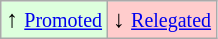<table class="wikitable" align="center">
<tr>
<td style="background:#ddffdd">↑ <small><a href='#'>Promoted</a></small></td>
<td style="background:#ffcccc">↓ <small><a href='#'>Relegated</a></small></td>
</tr>
</table>
